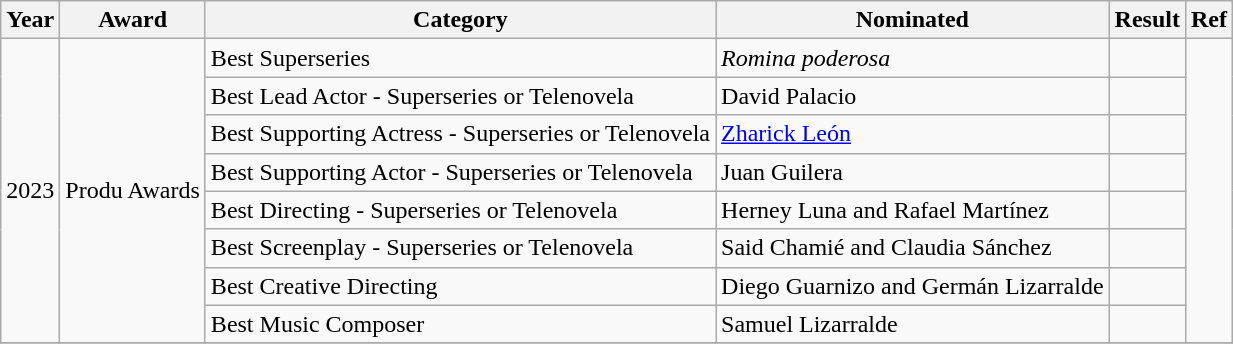<table class="wikitable plainrowheaders">
<tr>
<th scope="col">Year</th>
<th scope="col">Award</th>
<th scope="col">Category</th>
<th scope="col">Nominated</th>
<th scope="col">Result</th>
<th scope="col">Ref</th>
</tr>
<tr>
<td rowspan="8">2023</td>
<td rowspan="8">Produ Awards</td>
<td>Best Superseries</td>
<td><em>Romina poderosa</em></td>
<td></td>
<td align="center" rowspan="8"></td>
</tr>
<tr>
<td>Best Lead Actor - Superseries or Telenovela</td>
<td>David Palacio</td>
<td></td>
</tr>
<tr>
<td>Best Supporting Actress - Superseries or Telenovela</td>
<td><a href='#'>Zharick León</a></td>
<td></td>
</tr>
<tr>
<td>Best Supporting Actor - Superseries or Telenovela</td>
<td>Juan Guilera</td>
<td></td>
</tr>
<tr>
<td>Best Directing - Superseries or Telenovela</td>
<td>Herney Luna and Rafael Martínez</td>
<td></td>
</tr>
<tr>
<td>Best Screenplay - Superseries or Telenovela</td>
<td>Said Chamié and Claudia Sánchez</td>
<td></td>
</tr>
<tr>
<td>Best Creative Directing</td>
<td>Diego Guarnizo and Germán Lizarralde</td>
<td></td>
</tr>
<tr>
<td>Best Music Composer</td>
<td>Samuel Lizarralde</td>
<td></td>
</tr>
<tr>
</tr>
</table>
